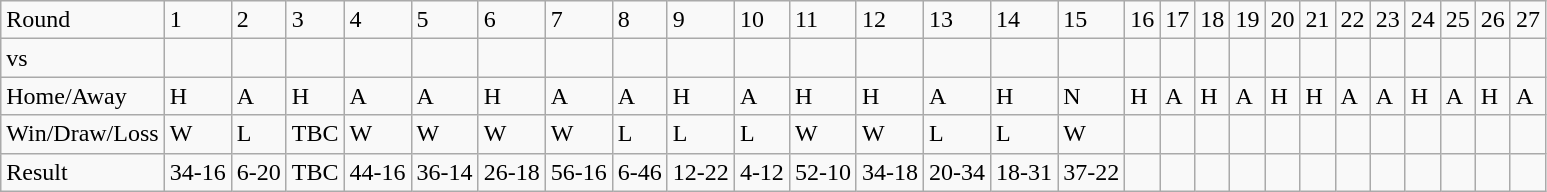<table class="wikitable">
<tr>
<td>Round</td>
<td>1</td>
<td>2</td>
<td>3</td>
<td>4</td>
<td>5</td>
<td>6</td>
<td>7</td>
<td>8</td>
<td>9</td>
<td>10</td>
<td>11</td>
<td>12</td>
<td>13</td>
<td>14</td>
<td>15</td>
<td>16</td>
<td>17</td>
<td>18</td>
<td>19</td>
<td>20</td>
<td>21</td>
<td>22</td>
<td>23</td>
<td>24</td>
<td>25</td>
<td>26</td>
<td>27</td>
</tr>
<tr>
<td>vs</td>
<td></td>
<td></td>
<td></td>
<td></td>
<td></td>
<td></td>
<td></td>
<td></td>
<td></td>
<td></td>
<td></td>
<td></td>
<td></td>
<td></td>
<td></td>
<td></td>
<td></td>
<td></td>
<td></td>
<td></td>
<td></td>
<td></td>
<td></td>
<td></td>
<td></td>
<td></td>
<td></td>
</tr>
<tr>
<td>Home/Away</td>
<td>H</td>
<td>A</td>
<td>H</td>
<td>A</td>
<td>A</td>
<td>H</td>
<td>A</td>
<td>A</td>
<td>H</td>
<td>A</td>
<td>H</td>
<td>H</td>
<td>A</td>
<td>H</td>
<td>N</td>
<td>H</td>
<td>A</td>
<td>H</td>
<td>A</td>
<td>H</td>
<td>H</td>
<td>A</td>
<td>A</td>
<td>H</td>
<td>A</td>
<td>H</td>
<td>A</td>
</tr>
<tr>
<td>Win/Draw/Loss</td>
<td>W</td>
<td>L</td>
<td>TBC</td>
<td>W</td>
<td>W</td>
<td>W</td>
<td>W</td>
<td>L</td>
<td>L</td>
<td>L</td>
<td>W</td>
<td>W</td>
<td>L</td>
<td>L</td>
<td>W</td>
<td></td>
<td></td>
<td></td>
<td></td>
<td></td>
<td></td>
<td></td>
<td></td>
<td></td>
<td></td>
<td></td>
<td></td>
</tr>
<tr>
<td>Result</td>
<td>34-16</td>
<td>6-20</td>
<td>TBC</td>
<td>44-16</td>
<td>36-14</td>
<td>26-18</td>
<td>56-16</td>
<td>6-46</td>
<td>12-22</td>
<td>4-12</td>
<td>52-10</td>
<td>34-18</td>
<td>20-34</td>
<td>18-31</td>
<td>37-22</td>
<td></td>
<td></td>
<td></td>
<td></td>
<td></td>
<td></td>
<td></td>
<td></td>
<td></td>
<td></td>
<td></td>
<td></td>
</tr>
</table>
